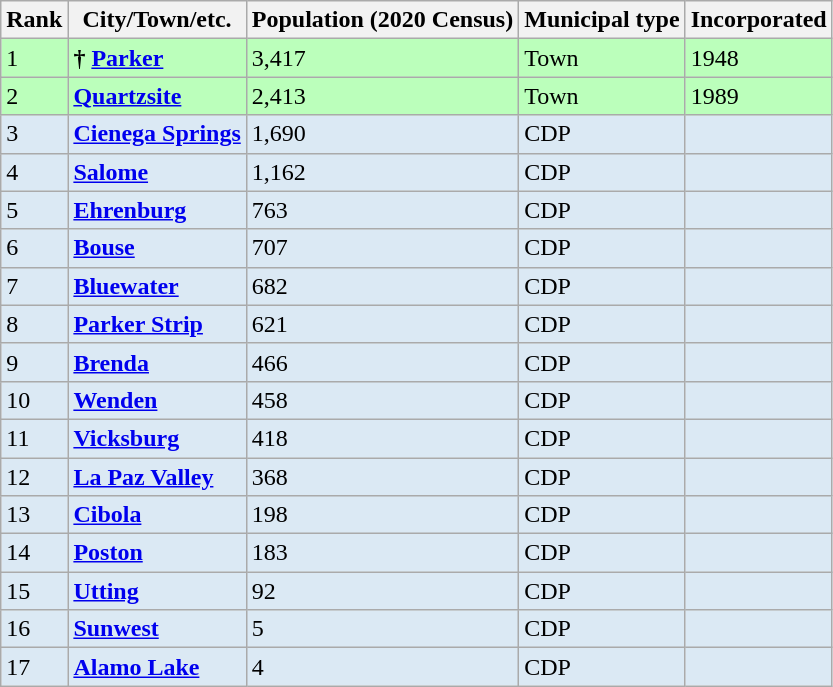<table class="wikitable sortable">
<tr>
<th>Rank</th>
<th>City/Town/etc.</th>
<th>Population (2020 Census)</th>
<th>Municipal type</th>
<th>Incorporated</th>
</tr>
<tr style="background-color:#BBFFBB;">
<td>1</td>
<td><strong>† <a href='#'>Parker</a></strong></td>
<td>3,417</td>
<td>Town</td>
<td>1948</td>
</tr>
<tr style="background-color:#BBFFBB;">
<td>2</td>
<td><strong><a href='#'>Quartzsite</a></strong></td>
<td>2,413</td>
<td>Town</td>
<td>1989</td>
</tr>
<tr style="background-color:#DBE9F4;">
<td>3</td>
<td><strong><a href='#'>Cienega Springs</a></strong></td>
<td>1,690</td>
<td>CDP</td>
<td></td>
</tr>
<tr style="background-color:#DBE9F4;">
<td>4</td>
<td><strong><a href='#'>Salome</a></strong></td>
<td>1,162</td>
<td>CDP</td>
<td></td>
</tr>
<tr style="background-color:#DBE9F4;">
<td>5</td>
<td><strong><a href='#'>Ehrenburg</a></strong></td>
<td>763</td>
<td>CDP</td>
<td></td>
</tr>
<tr style="background-color:#DBE9F4;">
<td>6</td>
<td><strong><a href='#'>Bouse</a></strong></td>
<td>707</td>
<td>CDP</td>
<td></td>
</tr>
<tr style="background-color:#DBE9F4;">
<td>7</td>
<td><strong><a href='#'>Bluewater</a></strong></td>
<td>682</td>
<td>CDP</td>
<td></td>
</tr>
<tr style="background-color:#DBE9F4;">
<td>8</td>
<td><strong><a href='#'>Parker Strip</a></strong></td>
<td>621</td>
<td>CDP</td>
<td></td>
</tr>
<tr style="background-color:#DBE9F4;">
<td>9</td>
<td><strong><a href='#'>Brenda</a></strong></td>
<td>466</td>
<td>CDP</td>
<td></td>
</tr>
<tr style="background-color:#DBE9F4;">
<td>10</td>
<td><strong><a href='#'>Wenden</a></strong></td>
<td>458</td>
<td>CDP</td>
<td></td>
</tr>
<tr style="background-color:#DBE9F4;">
<td>11</td>
<td><strong><a href='#'>Vicksburg</a></strong></td>
<td>418</td>
<td>CDP</td>
<td></td>
</tr>
<tr style="background-color:#DBE9F4;">
<td>12</td>
<td><strong><a href='#'>La Paz Valley</a></strong></td>
<td>368</td>
<td>CDP</td>
<td></td>
</tr>
<tr style="background-color:#DBE9F4;">
<td>13</td>
<td><strong><a href='#'>Cibola</a></strong></td>
<td>198</td>
<td>CDP</td>
<td></td>
</tr>
<tr style="background-color:#DBE9F4;">
<td>14</td>
<td><strong><a href='#'>Poston</a></strong></td>
<td>183</td>
<td>CDP</td>
<td></td>
</tr>
<tr style="background-color:#DBE9F4;">
<td>15</td>
<td><strong><a href='#'>Utting</a></strong></td>
<td>92</td>
<td>CDP</td>
<td></td>
</tr>
<tr style="background-color:#DBE9F4;">
<td>16</td>
<td><strong><a href='#'>Sunwest</a></strong></td>
<td>5</td>
<td>CDP</td>
<td></td>
</tr>
<tr style="background-color:#DBE9F4;">
<td>17</td>
<td><strong><a href='#'>Alamo Lake</a></strong></td>
<td>4</td>
<td>CDP</td>
<td></td>
</tr>
</table>
